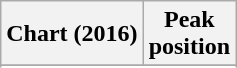<table class="wikitable sortable">
<tr>
<th>Chart (2016)</th>
<th>Peak<br>position</th>
</tr>
<tr>
</tr>
<tr>
</tr>
<tr>
</tr>
<tr>
</tr>
<tr>
</tr>
</table>
